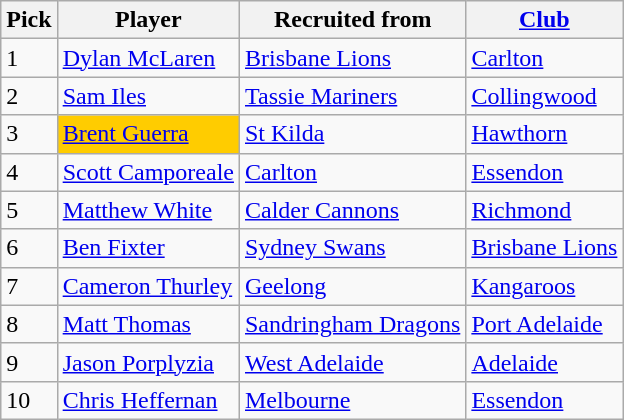<table class="wikitable sortable">
<tr>
<th>Pick</th>
<th>Player</th>
<th>Recruited from</th>
<th><a href='#'>Club</a></th>
</tr>
<tr>
<td>1</td>
<td><a href='#'>Dylan McLaren</a></td>
<td><a href='#'>Brisbane Lions</a></td>
<td><a href='#'>Carlton</a></td>
</tr>
<tr>
<td>2</td>
<td><a href='#'>Sam Iles</a></td>
<td><a href='#'>Tassie Mariners</a></td>
<td><a href='#'>Collingwood</a></td>
</tr>
<tr>
<td>3</td>
<td bgcolor="#FFCC00"><a href='#'>Brent Guerra</a></td>
<td><a href='#'>St Kilda</a></td>
<td><a href='#'>Hawthorn</a></td>
</tr>
<tr>
<td>4</td>
<td><a href='#'>Scott Camporeale</a></td>
<td><a href='#'>Carlton</a></td>
<td><a href='#'>Essendon</a></td>
</tr>
<tr>
<td>5</td>
<td><a href='#'>Matthew White</a></td>
<td><a href='#'>Calder Cannons</a></td>
<td><a href='#'>Richmond</a></td>
</tr>
<tr>
<td>6</td>
<td><a href='#'>Ben Fixter</a></td>
<td><a href='#'>Sydney Swans</a></td>
<td><a href='#'>Brisbane Lions</a></td>
</tr>
<tr>
<td>7</td>
<td><a href='#'>Cameron Thurley</a></td>
<td><a href='#'>Geelong</a></td>
<td><a href='#'>Kangaroos</a></td>
</tr>
<tr>
<td>8</td>
<td><a href='#'>Matt Thomas</a></td>
<td><a href='#'>Sandringham Dragons</a></td>
<td><a href='#'>Port Adelaide</a></td>
</tr>
<tr>
<td>9</td>
<td><a href='#'>Jason Porplyzia</a></td>
<td><a href='#'>West Adelaide</a></td>
<td><a href='#'>Adelaide</a></td>
</tr>
<tr>
<td>10</td>
<td><a href='#'>Chris Heffernan</a></td>
<td><a href='#'>Melbourne</a></td>
<td><a href='#'>Essendon</a></td>
</tr>
</table>
